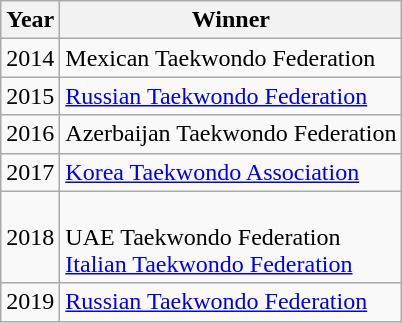<table class="wikitable">
<tr>
<th>Year</th>
<th>Winner</th>
</tr>
<tr>
<td>2014</td>
<td> Mexican Taekwondo Federation</td>
</tr>
<tr>
<td>2015</td>
<td> <a href='#'>Russian Taekwondo Federation</a></td>
</tr>
<tr>
<td>2016</td>
<td> Azerbaijan Taekwondo Federation</td>
</tr>
<tr>
<td>2017</td>
<td> <a href='#'>Korea Taekwondo Association</a></td>
</tr>
<tr>
<td>2018</td>
<td><br> UAE Taekwondo Federation<br>
 <a href='#'>Italian Taekwondo Federation</a></td>
</tr>
<tr>
<td>2019</td>
<td> <a href='#'>Russian Taekwondo Federation</a></td>
</tr>
</table>
